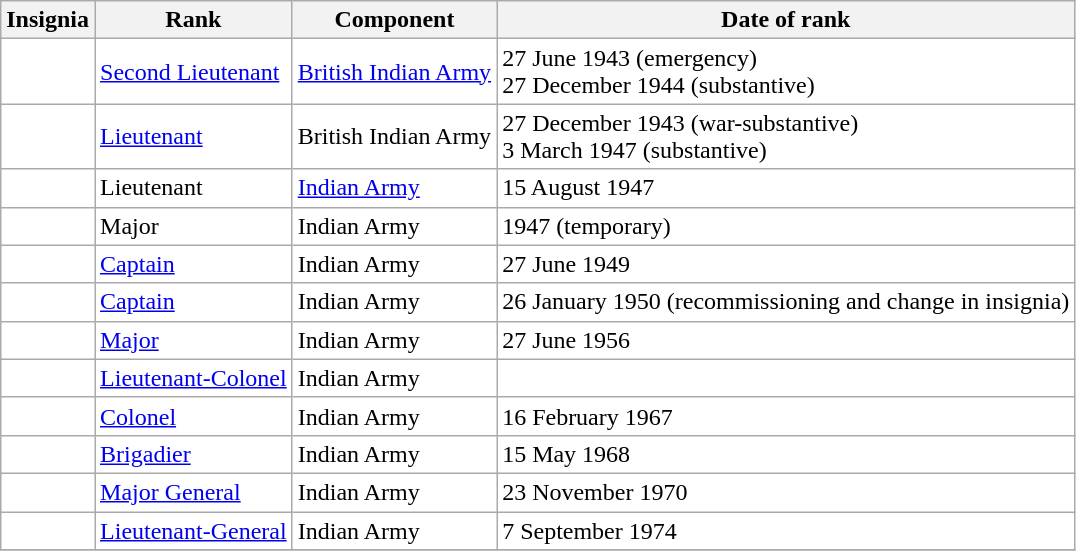<table class="wikitable" style="background:white">
<tr>
<th>Insignia</th>
<th>Rank</th>
<th>Component</th>
<th>Date of rank</th>
</tr>
<tr>
<td align="center"></td>
<td><a href='#'>Second Lieutenant</a></td>
<td><a href='#'>British Indian Army</a></td>
<td>27 June 1943 (emergency)<br>27 December 1944 (substantive)</td>
</tr>
<tr>
<td align="center"></td>
<td><a href='#'>Lieutenant</a></td>
<td>British Indian Army</td>
<td>27 December 1943 (war-substantive)<br>3 March 1947 (substantive)</td>
</tr>
<tr>
<td align="center"></td>
<td>Lieutenant</td>
<td><a href='#'>Indian Army</a></td>
<td>15 August 1947</td>
</tr>
<tr>
<td align="center"></td>
<td>Major</td>
<td>Indian Army</td>
<td>1947 (temporary)</td>
</tr>
<tr>
<td align="center"></td>
<td><a href='#'>Captain</a></td>
<td>Indian Army</td>
<td>27 June 1949</td>
</tr>
<tr>
<td align="center"></td>
<td><a href='#'>Captain</a></td>
<td>Indian Army</td>
<td>26 January 1950 (recommissioning and change in insignia)</td>
</tr>
<tr>
<td align="center"></td>
<td><a href='#'>Major</a></td>
<td>Indian Army</td>
<td>27 June 1956</td>
</tr>
<tr>
<td align="center"></td>
<td><a href='#'>Lieutenant-Colonel</a></td>
<td>Indian Army</td>
<td></td>
</tr>
<tr>
<td align="center"></td>
<td><a href='#'>Colonel</a></td>
<td>Indian Army</td>
<td>16 February 1967</td>
</tr>
<tr>
<td align="center"></td>
<td><a href='#'>Brigadier</a></td>
<td>Indian Army</td>
<td>15 May 1968</td>
</tr>
<tr>
<td align="center"></td>
<td><a href='#'>Major General</a></td>
<td>Indian Army</td>
<td>23 November 1970</td>
</tr>
<tr>
<td align="center"></td>
<td><a href='#'>Lieutenant-General</a></td>
<td>Indian Army</td>
<td>7 September 1974</td>
</tr>
<tr>
</tr>
</table>
